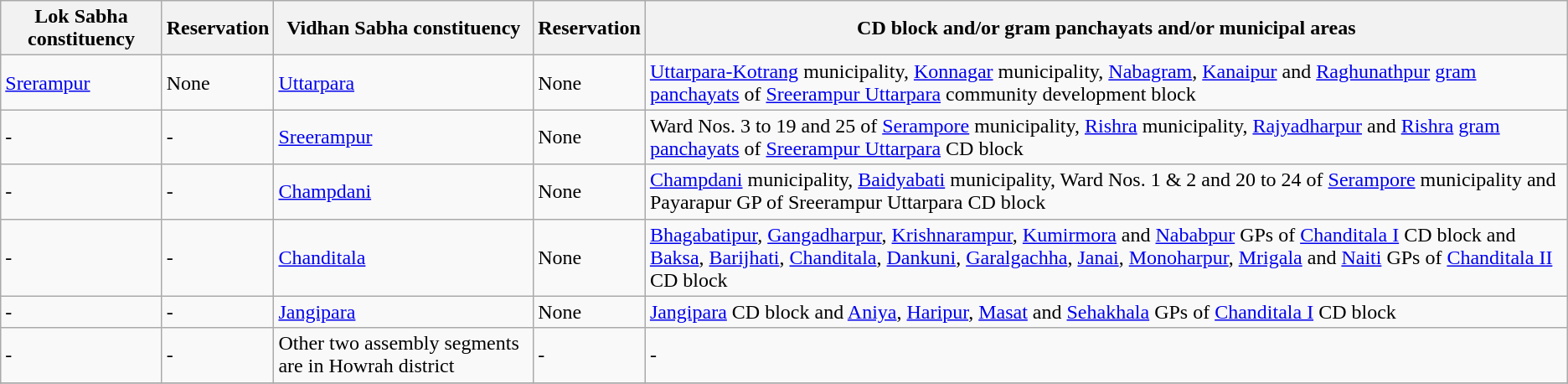<table class="wikitable sortable">
<tr>
<th>Lok Sabha constituency</th>
<th>Reservation</th>
<th>Vidhan Sabha constituency</th>
<th>Reservation</th>
<th>CD block and/or gram panchayats and/or municipal areas</th>
</tr>
<tr>
<td><a href='#'>Srerampur</a></td>
<td>None</td>
<td><a href='#'>Uttarpara</a></td>
<td>None</td>
<td><a href='#'>Uttarpara-Kotrang</a> municipality, <a href='#'>Konnagar</a> municipality, <a href='#'>Nabagram</a>, <a href='#'>Kanaipur</a> and <a href='#'>Raghunathpur</a> <a href='#'>gram panchayats</a> of <a href='#'>Sreerampur Uttarpara</a> community development block</td>
</tr>
<tr>
<td>-</td>
<td>-</td>
<td><a href='#'>Sreerampur</a></td>
<td>None</td>
<td>Ward Nos. 3 to 19 and 25 of <a href='#'>Serampore</a> municipality, <a href='#'>Rishra</a> municipality, <a href='#'>Rajyadharpur</a> and <a href='#'>Rishra</a> <a href='#'>gram panchayats</a> of <a href='#'>Sreerampur Uttarpara</a> CD block</td>
</tr>
<tr>
<td>-</td>
<td>-</td>
<td><a href='#'>Champdani</a></td>
<td>None</td>
<td><a href='#'>Champdani</a> municipality, <a href='#'>Baidyabati</a> municipality, Ward Nos. 1 & 2 and 20 to 24 of <a href='#'>Serampore</a> municipality and Payarapur GP of Sreerampur Uttarpara CD block</td>
</tr>
<tr>
<td>-</td>
<td>-</td>
<td><a href='#'>Chanditala</a></td>
<td>None</td>
<td><a href='#'>Bhagabatipur</a>, <a href='#'>Gangadharpur</a>, <a href='#'>Krishnarampur</a>, <a href='#'>Kumirmora</a> and <a href='#'>Nababpur</a> GPs of <a href='#'>Chanditala I</a> CD block and <a href='#'>Baksa</a>, <a href='#'>Barijhati</a>, <a href='#'>Chanditala</a>, <a href='#'>Dankuni</a>, <a href='#'>Garalgachha</a>, <a href='#'>Janai</a>, <a href='#'>Monoharpur</a>, <a href='#'>Mrigala</a> and <a href='#'>Naiti</a> GPs of <a href='#'>Chanditala II</a> CD block</td>
</tr>
<tr>
<td>-</td>
<td>-</td>
<td><a href='#'>Jangipara</a></td>
<td>None</td>
<td><a href='#'>Jangipara</a> CD block and <a href='#'>Aniya</a>, <a href='#'>Haripur</a>, <a href='#'>Masat</a> and <a href='#'>Sehakhala</a> GPs of <a href='#'>Chanditala I</a> CD block</td>
</tr>
<tr>
<td>-</td>
<td>-</td>
<td>Other two assembly segments are in Howrah district</td>
<td>-</td>
<td>-</td>
</tr>
<tr>
</tr>
</table>
